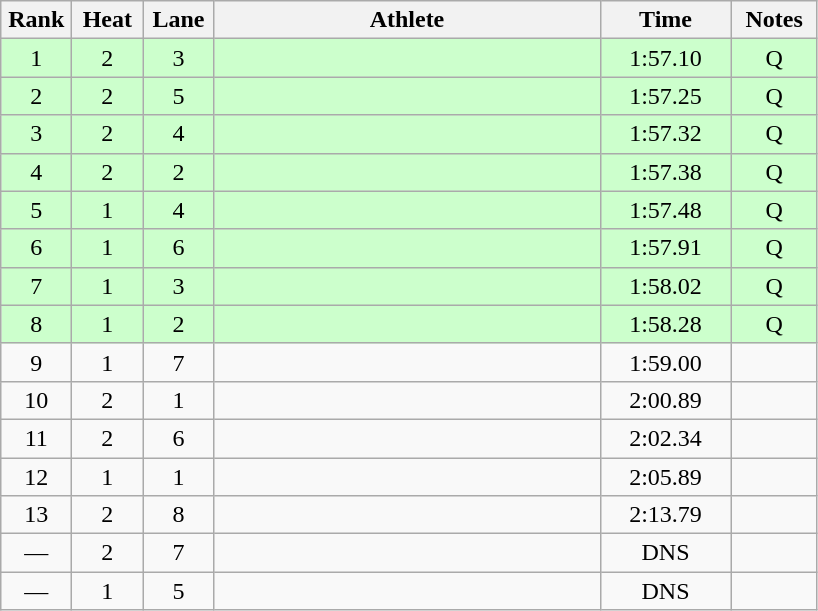<table class="wikitable sortable" style="text-align:center">
<tr>
<th width=40>Rank</th>
<th width=40>Heat</th>
<th width=40>Lane</th>
<th width=250>Athlete</th>
<th width=80>Time</th>
<th width=50>Notes</th>
</tr>
<tr bgcolor=ccffcc>
<td>1</td>
<td>2</td>
<td>3</td>
<td align=left></td>
<td>1:57.10</td>
<td>Q</td>
</tr>
<tr bgcolor=ccffcc>
<td>2</td>
<td>2</td>
<td>5</td>
<td align=left></td>
<td>1:57.25</td>
<td>Q</td>
</tr>
<tr bgcolor=ccffcc>
<td>3</td>
<td>2</td>
<td>4</td>
<td align=left></td>
<td>1:57.32</td>
<td>Q</td>
</tr>
<tr bgcolor=ccffcc>
<td>4</td>
<td>2</td>
<td>2</td>
<td align=left></td>
<td>1:57.38</td>
<td>Q</td>
</tr>
<tr bgcolor=ccffcc>
<td>5</td>
<td>1</td>
<td>4</td>
<td align=left></td>
<td>1:57.48</td>
<td>Q</td>
</tr>
<tr bgcolor=ccffcc>
<td>6</td>
<td>1</td>
<td>6</td>
<td align=left></td>
<td>1:57.91</td>
<td>Q</td>
</tr>
<tr bgcolor=ccffcc>
<td>7</td>
<td>1</td>
<td>3</td>
<td align=left></td>
<td>1:58.02</td>
<td>Q</td>
</tr>
<tr bgcolor=ccffcc>
<td>8</td>
<td>1</td>
<td>2</td>
<td align=left></td>
<td>1:58.28</td>
<td>Q</td>
</tr>
<tr>
<td>9</td>
<td>1</td>
<td>7</td>
<td align=left></td>
<td>1:59.00</td>
<td></td>
</tr>
<tr>
<td>10</td>
<td>2</td>
<td>1</td>
<td align=left></td>
<td>2:00.89</td>
<td></td>
</tr>
<tr>
<td>11</td>
<td>2</td>
<td>6</td>
<td align=left></td>
<td>2:02.34</td>
<td></td>
</tr>
<tr>
<td>12</td>
<td>1</td>
<td>1</td>
<td align=left></td>
<td>2:05.89</td>
<td></td>
</tr>
<tr>
<td>13</td>
<td>2</td>
<td>8</td>
<td align=left></td>
<td>2:13.79</td>
<td></td>
</tr>
<tr>
<td>—</td>
<td>2</td>
<td>7</td>
<td align=left></td>
<td>DNS</td>
<td></td>
</tr>
<tr>
<td>—</td>
<td>1</td>
<td>5</td>
<td align=left></td>
<td>DNS</td>
<td></td>
</tr>
</table>
